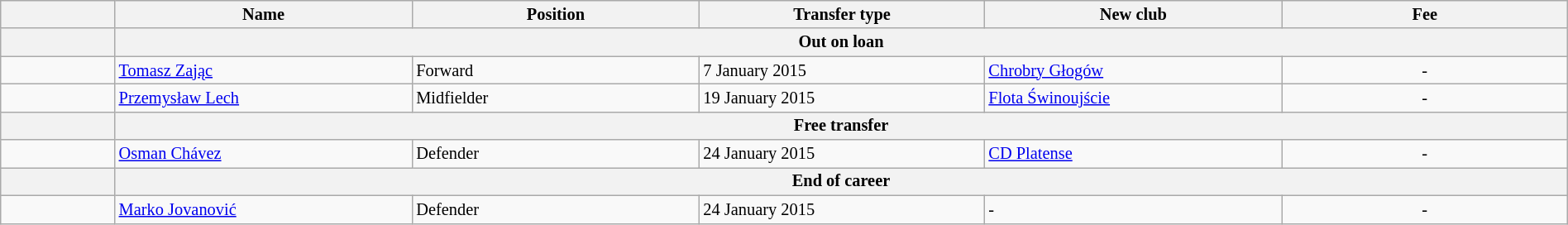<table class="wikitable" style="width:100%; font-size:85%;">
<tr>
<th width="2%"></th>
<th width="5%">Name</th>
<th width="5%">Position</th>
<th width="5%">Transfer type</th>
<th width="5%">New club</th>
<th width="5%">Fee</th>
</tr>
<tr>
<th></th>
<th colspan="5" align="center">Out on loan</th>
</tr>
<tr>
<td align=center></td>
<td align=left> <a href='#'>Tomasz Zając</a></td>
<td align=left>Forward</td>
<td align=left>7 January 2015</td>
<td align=left> <a href='#'>Chrobry Głogów</a></td>
<td align=center>-</td>
</tr>
<tr>
<td align=center></td>
<td align=left> <a href='#'>Przemysław Lech</a></td>
<td align=left>Midfielder</td>
<td align=left>19 January 2015</td>
<td align=left> <a href='#'>Flota Świnoujście</a></td>
<td align=center>-</td>
</tr>
<tr>
<th></th>
<th colspan="5" align="center">Free transfer</th>
</tr>
<tr>
<td align=center></td>
<td align=left> <a href='#'>Osman Chávez</a></td>
<td align=left>Defender</td>
<td align=left>24 January 2015</td>
<td align=left> <a href='#'>CD Platense</a></td>
<td align=center>-</td>
</tr>
<tr>
<th></th>
<th colspan="5" align="center">End of career</th>
</tr>
<tr>
<td align=center></td>
<td align=left> <a href='#'>Marko Jovanović</a></td>
<td align=left>Defender</td>
<td align=left>24 January 2015</td>
<td align=left>-</td>
<td align=center>-</td>
</tr>
</table>
